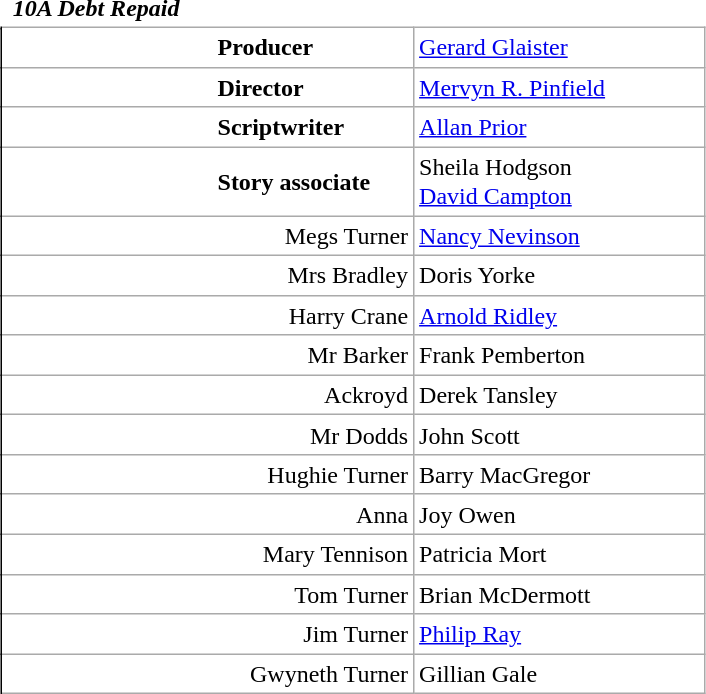<table class="wikitable mw-collapsible mw-collapsed" style="vertical-align:top;margin:auto 2em;line-height:1.2;min-width:33em;display: inline-table;background-color:inherit;border:none;">
<tr>
<td class=unsortable style="border:hidden;line-height:1.67;text-align:center;margin-left:-1em;padding-left:0.5em;min-width:1.0em;"></td>
<td class=unsortable style="border:none;padding-left:0.5em;text-align:left;min-width:16.5em;font-weight:700;font-style:italic;">10A Debt Repaid</td>
<td class=unsortable style="border:none;text-align:right;font-weight:normal;font-family:Courier;font-size:95%;letter-spacing:-1pt;min-width:8.5em;padding-right:0.2em;"></td>
<td class=unsortable style="border:hidden;min-width:3.5em;padding-left:0;"></td>
<td class=unsortable style="border:hidden;min-width:3.5em;font-size:95%;"></td>
</tr>
<tr>
<td rowspan=100 style="border:none thin;border-right-style :solid;"></td>
</tr>
<tr>
<td style="text-align:left;padding-left:9.0em;font-weight:bold;">Producer</td>
<td colspan=2><a href='#'>Gerard Glaister</a></td>
</tr>
<tr>
<td style="text-align:left;padding-left:9.0em;font-weight:bold;">Director</td>
<td colspan=2><a href='#'>Mervyn R. Pinfield</a></td>
</tr>
<tr>
<td style="text-align:left;padding-left:9.0em;font-weight:bold;">Scriptwriter</td>
<td colspan=2><a href='#'>Allan Prior</a></td>
</tr>
<tr>
<td style="text-align:left;padding-left:9.0em;font-weight:bold;">Story associate</td>
<td colspan=2>Sheila Hodgson<br><a href='#'>David Campton</a></td>
</tr>
<tr>
<td style="text-align:right;">Megs Turner</td>
<td colspan=2><a href='#'>Nancy Nevinson</a></td>
</tr>
<tr>
<td style="text-align:right;">Mrs Bradley</td>
<td colspan=2>Doris Yorke</td>
</tr>
<tr>
<td style="text-align:right;">Harry Crane</td>
<td colspan=2><a href='#'>Arnold Ridley</a></td>
</tr>
<tr>
<td style="text-align:right;">Mr Barker</td>
<td colspan=2>Frank Pemberton</td>
</tr>
<tr>
<td style="text-align:right;">Ackroyd</td>
<td colspan=2>Derek Tansley</td>
</tr>
<tr>
<td style="text-align:right;">Mr Dodds</td>
<td colspan=2>John Scott</td>
</tr>
<tr>
<td style="text-align:right;">Hughie Turner</td>
<td colspan=2>Barry MacGregor</td>
</tr>
<tr>
<td style="text-align:right;">Anna</td>
<td colspan=2>Joy Owen</td>
</tr>
<tr>
<td style="text-align:right;">Mary Tennison</td>
<td colspan=2>Patricia Mort</td>
</tr>
<tr>
<td style="text-align:right;">Tom Turner</td>
<td colspan=2>Brian McDermott</td>
</tr>
<tr>
<td style="text-align:right;">Jim Turner</td>
<td colspan=2><a href='#'>Philip Ray</a></td>
</tr>
<tr>
<td style="text-align:right;">Gwyneth Turner</td>
<td colspan=2>Gillian Gale</td>
</tr>
</table>
